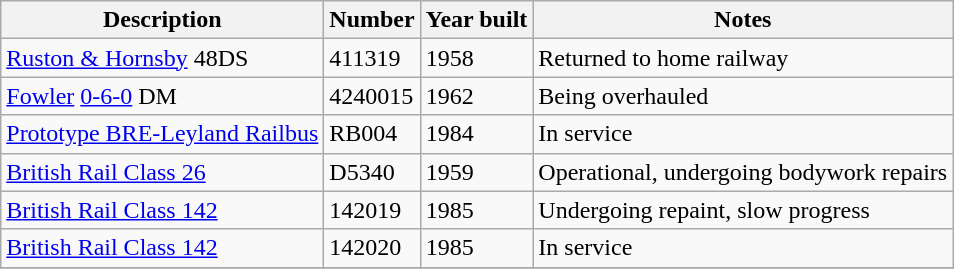<table class="wikitable">
<tr>
<th>Description</th>
<th>Number</th>
<th>Year built</th>
<th>Notes</th>
</tr>
<tr>
<td><a href='#'>Ruston & Hornsby</a> 48DS</td>
<td>411319</td>
<td>1958</td>
<td>Returned to home railway</td>
</tr>
<tr>
<td><a href='#'>Fowler</a> <a href='#'>0-6-0</a> DM</td>
<td>4240015</td>
<td>1962</td>
<td>Being overhauled</td>
</tr>
<tr>
<td><a href='#'>Prototype BRE-Leyland Railbus</a></td>
<td>RB004</td>
<td>1984</td>
<td>In service</td>
</tr>
<tr>
<td><a href='#'>British Rail Class 26</a></td>
<td>D5340</td>
<td>1959</td>
<td>Operational, undergoing bodywork repairs</td>
</tr>
<tr>
<td><a href='#'>British Rail Class 142</a></td>
<td>142019</td>
<td>1985</td>
<td>Undergoing repaint, slow progress</td>
</tr>
<tr>
<td><a href='#'>British Rail Class 142</a></td>
<td>142020</td>
<td>1985</td>
<td>In service</td>
</tr>
<tr>
</tr>
</table>
